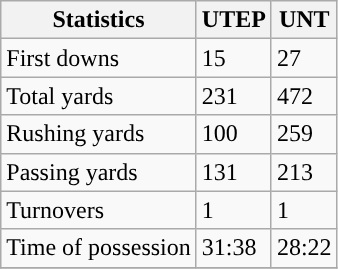<table class="wikitable">
<tr>
<th>Statistics</th>
<th>UTEP</th>
<th>UNT</th>
</tr>
<tr>
<td>First downs</td>
<td>15</td>
<td>27</td>
</tr>
<tr>
<td>Total yards</td>
<td>231</td>
<td>472</td>
</tr>
<tr>
<td>Rushing yards</td>
<td>100</td>
<td>259</td>
</tr>
<tr>
<td>Passing yards</td>
<td>131</td>
<td>213</td>
</tr>
<tr>
<td>Turnovers</td>
<td>1</td>
<td>1</td>
</tr>
<tr>
<td>Time of possession</td>
<td>31:38</td>
<td>28:22</td>
</tr>
<tr>
</tr>
</table>
